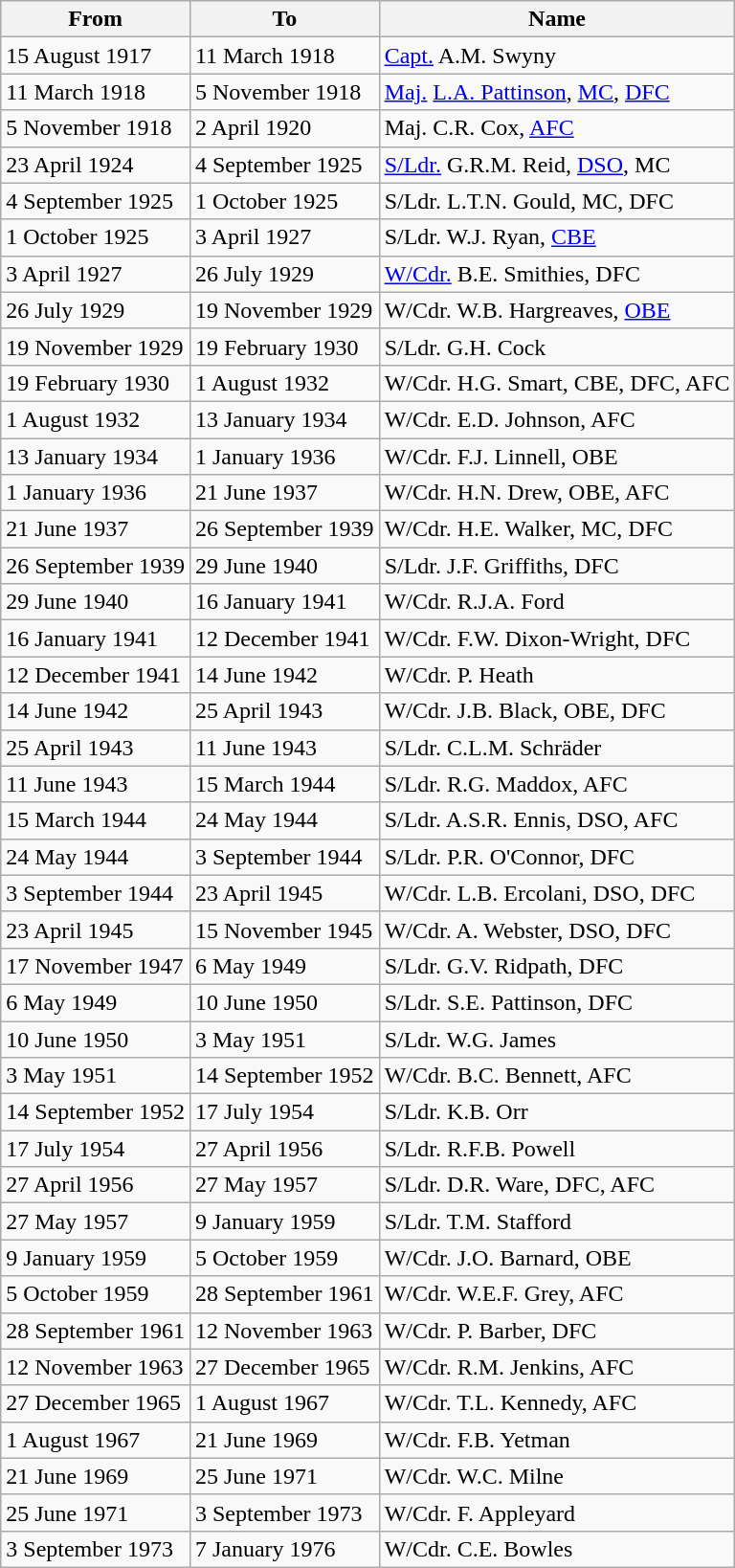<table class="wikitable">
<tr>
<th>From</th>
<th>To</th>
<th>Name</th>
</tr>
<tr>
<td>15 August 1917</td>
<td>11 March 1918</td>
<td><a href='#'>Capt.</a> A.M. Swyny</td>
</tr>
<tr>
<td>11 March 1918</td>
<td>5 November 1918</td>
<td><a href='#'>Maj.</a> <a href='#'>L.A. Pattinson</a>, <a href='#'>MC</a>, <a href='#'>DFC</a></td>
</tr>
<tr>
<td>5 November 1918</td>
<td>2 April 1920</td>
<td>Maj. C.R. Cox, <a href='#'>AFC</a></td>
</tr>
<tr>
<td>23 April 1924</td>
<td>4 September 1925</td>
<td><a href='#'>S/Ldr.</a> G.R.M. Reid, <a href='#'>DSO</a>, MC</td>
</tr>
<tr>
<td>4 September 1925</td>
<td>1 October 1925</td>
<td>S/Ldr. L.T.N. Gould, MC, DFC</td>
</tr>
<tr>
<td>1 October 1925</td>
<td>3 April 1927</td>
<td>S/Ldr. W.J. Ryan, <a href='#'>CBE</a></td>
</tr>
<tr>
<td>3 April 1927</td>
<td>26 July 1929</td>
<td><a href='#'>W/Cdr.</a> B.E. Smithies, DFC</td>
</tr>
<tr>
<td>26 July 1929</td>
<td>19 November 1929</td>
<td>W/Cdr. W.B. Hargreaves, <a href='#'>OBE</a></td>
</tr>
<tr>
<td>19 November 1929</td>
<td>19 February 1930</td>
<td>S/Ldr. G.H. Cock</td>
</tr>
<tr>
<td>19 February 1930</td>
<td>1 August 1932</td>
<td>W/Cdr. H.G. Smart, CBE, DFC, AFC</td>
</tr>
<tr>
<td>1 August 1932</td>
<td>13 January 1934</td>
<td>W/Cdr. E.D. Johnson, AFC</td>
</tr>
<tr>
<td>13 January 1934</td>
<td>1 January 1936</td>
<td>W/Cdr. F.J. Linnell, OBE</td>
</tr>
<tr>
<td>1 January 1936</td>
<td>21 June 1937</td>
<td>W/Cdr. H.N. Drew, OBE, AFC</td>
</tr>
<tr>
<td>21 June 1937</td>
<td>26 September 1939</td>
<td>W/Cdr. H.E. Walker, MC, DFC</td>
</tr>
<tr>
<td>26 September 1939</td>
<td>29 June 1940</td>
<td>S/Ldr. J.F. Griffiths, DFC</td>
</tr>
<tr>
<td>29 June 1940</td>
<td>16 January 1941</td>
<td>W/Cdr. R.J.A. Ford</td>
</tr>
<tr>
<td>16 January 1941</td>
<td>12 December 1941</td>
<td>W/Cdr. F.W. Dixon-Wright, DFC</td>
</tr>
<tr>
<td>12 December 1941</td>
<td>14 June 1942</td>
<td>W/Cdr. P. Heath</td>
</tr>
<tr>
<td>14 June 1942</td>
<td>25 April 1943</td>
<td>W/Cdr. J.B. Black, OBE, DFC</td>
</tr>
<tr>
<td>25 April 1943</td>
<td>11 June 1943</td>
<td>S/Ldr. C.L.M. Schräder</td>
</tr>
<tr>
<td>11 June 1943</td>
<td>15 March 1944</td>
<td>S/Ldr. R.G. Maddox, AFC</td>
</tr>
<tr>
<td>15 March 1944</td>
<td>24 May 1944</td>
<td>S/Ldr. A.S.R. Ennis, DSO, AFC</td>
</tr>
<tr>
<td>24 May 1944</td>
<td>3 September 1944</td>
<td>S/Ldr. P.R. O'Connor, DFC</td>
</tr>
<tr>
<td>3 September 1944</td>
<td>23 April 1945</td>
<td>W/Cdr. L.B. Ercolani, DSO, DFC</td>
</tr>
<tr>
<td>23 April 1945</td>
<td>15 November 1945</td>
<td>W/Cdr. A. Webster, DSO, DFC</td>
</tr>
<tr>
<td>17 November 1947</td>
<td>6 May 1949</td>
<td>S/Ldr. G.V. Ridpath, DFC</td>
</tr>
<tr>
<td>6 May 1949</td>
<td>10 June 1950</td>
<td>S/Ldr. S.E. Pattinson, DFC</td>
</tr>
<tr>
<td>10 June 1950</td>
<td>3 May 1951</td>
<td>S/Ldr. W.G. James</td>
</tr>
<tr>
<td>3 May 1951</td>
<td>14 September 1952</td>
<td>W/Cdr. B.C. Bennett, AFC</td>
</tr>
<tr>
<td>14 September 1952</td>
<td>17 July 1954</td>
<td>S/Ldr. K.B. Orr</td>
</tr>
<tr>
<td>17 July 1954</td>
<td>27 April 1956</td>
<td>S/Ldr. R.F.B. Powell</td>
</tr>
<tr>
<td>27 April 1956</td>
<td>27 May 1957</td>
<td>S/Ldr. D.R. Ware, DFC, AFC</td>
</tr>
<tr>
<td>27 May 1957</td>
<td>9 January 1959</td>
<td>S/Ldr. T.M. Stafford</td>
</tr>
<tr>
<td>9 January 1959</td>
<td>5 October 1959</td>
<td>W/Cdr. J.O. Barnard, OBE</td>
</tr>
<tr>
<td>5 October 1959</td>
<td>28 September 1961</td>
<td>W/Cdr. W.E.F. Grey, AFC</td>
</tr>
<tr>
<td>28 September 1961</td>
<td>12 November 1963</td>
<td>W/Cdr. P. Barber, DFC</td>
</tr>
<tr>
<td>12 November 1963</td>
<td>27 December 1965</td>
<td>W/Cdr. R.M. Jenkins, AFC</td>
</tr>
<tr>
<td>27 December 1965</td>
<td>1 August 1967</td>
<td>W/Cdr. T.L. Kennedy, AFC</td>
</tr>
<tr>
<td>1 August 1967</td>
<td>21 June 1969</td>
<td>W/Cdr. F.B. Yetman</td>
</tr>
<tr>
<td>21 June 1969</td>
<td>25 June 1971</td>
<td>W/Cdr. W.C. Milne</td>
</tr>
<tr>
<td>25 June 1971</td>
<td>3 September 1973</td>
<td>W/Cdr. F. Appleyard</td>
</tr>
<tr>
<td>3 September 1973</td>
<td>7 January 1976</td>
<td>W/Cdr. C.E. Bowles</td>
</tr>
</table>
